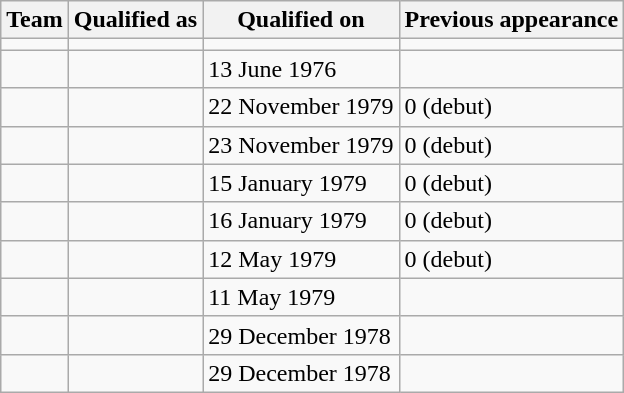<table class="wikitable sortable" style="text-align:left;">
<tr>
<th>Team</th>
<th>Qualified as</th>
<th>Qualified on</th>
<th>Previous appearance</th>
</tr>
<tr>
<td></td>
<td></td>
<td></td>
<td></td>
</tr>
<tr>
<td></td>
<td></td>
<td>13 June 1976</td>
<td></td>
</tr>
<tr>
<td></td>
<td></td>
<td>22 November 1979</td>
<td>0 (debut)</td>
</tr>
<tr>
<td></td>
<td></td>
<td>23 November 1979</td>
<td>0 (debut)</td>
</tr>
<tr>
<td></td>
<td></td>
<td>15 January 1979</td>
<td>0 (debut)</td>
</tr>
<tr>
<td></td>
<td></td>
<td>16 January 1979</td>
<td>0 (debut)</td>
</tr>
<tr>
<td></td>
<td></td>
<td>12 May 1979</td>
<td>0 (debut)</td>
</tr>
<tr>
<td></td>
<td></td>
<td>11 May 1979</td>
<td></td>
</tr>
<tr>
<td></td>
<td></td>
<td>29 December 1978</td>
<td></td>
</tr>
<tr>
<td></td>
<td></td>
<td>29 December 1978</td>
<td></td>
</tr>
</table>
